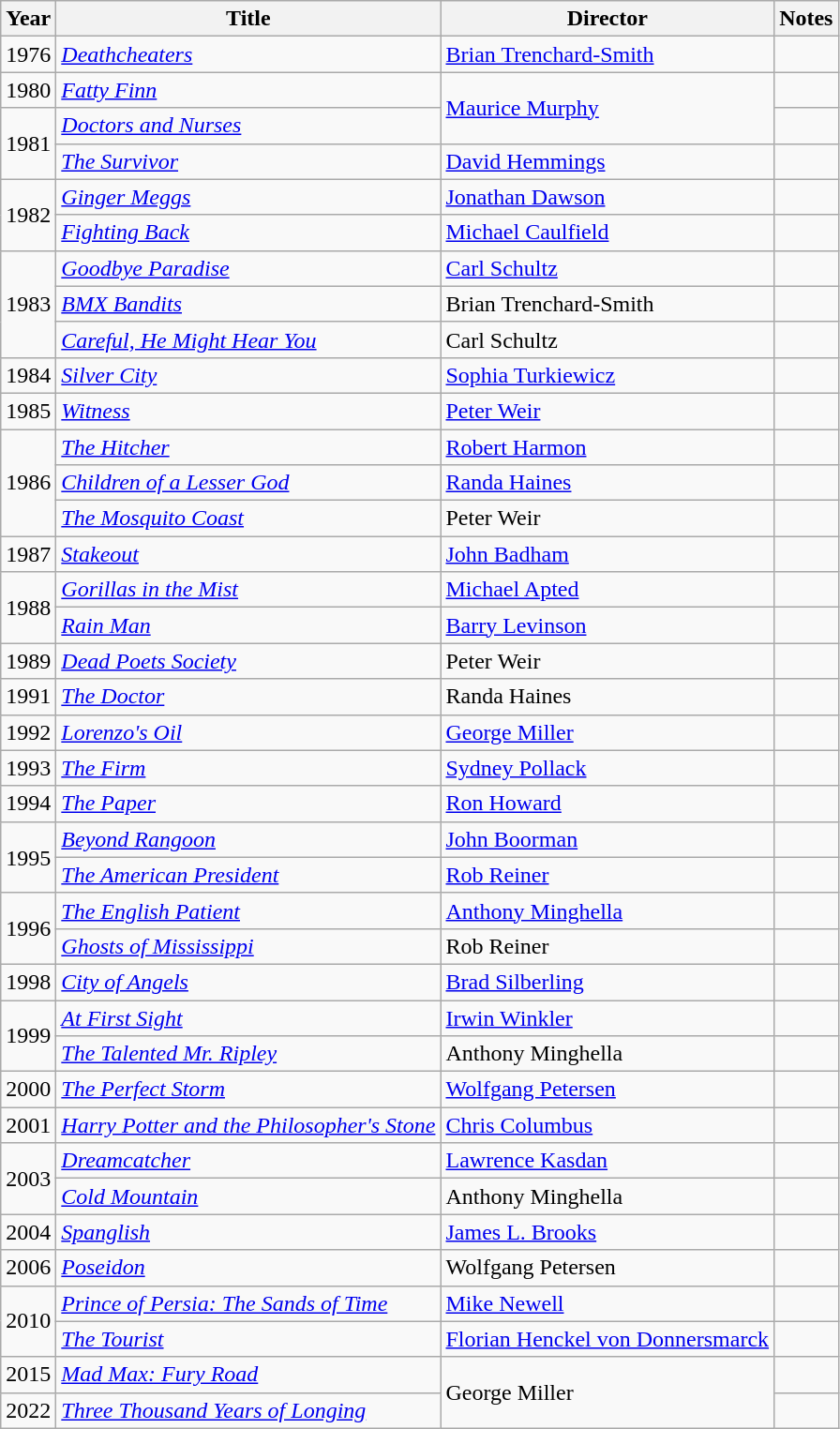<table class="wikitable">
<tr>
<th>Year</th>
<th>Title</th>
<th>Director</th>
<th>Notes</th>
</tr>
<tr>
<td>1976</td>
<td><em><a href='#'>Deathcheaters</a></em></td>
<td><a href='#'>Brian Trenchard-Smith</a></td>
<td></td>
</tr>
<tr>
<td>1980</td>
<td><em><a href='#'>Fatty Finn</a></em></td>
<td rowspan=2><a href='#'>Maurice Murphy</a></td>
<td></td>
</tr>
<tr>
<td rowspan=2>1981</td>
<td><em><a href='#'>Doctors and Nurses</a></em></td>
<td></td>
</tr>
<tr>
<td><em><a href='#'>The Survivor</a></em></td>
<td><a href='#'>David Hemmings</a></td>
<td></td>
</tr>
<tr>
<td rowspan=2>1982</td>
<td><em><a href='#'>Ginger Meggs</a></em></td>
<td><a href='#'>Jonathan Dawson</a></td>
<td></td>
</tr>
<tr>
<td><em><a href='#'>Fighting Back</a></em></td>
<td><a href='#'>Michael Caulfield</a></td>
<td></td>
</tr>
<tr>
<td rowspan=3>1983</td>
<td><em><a href='#'>Goodbye Paradise</a></em></td>
<td><a href='#'>Carl Schultz</a></td>
<td></td>
</tr>
<tr>
<td><em><a href='#'>BMX Bandits</a></em></td>
<td>Brian Trenchard-Smith</td>
<td></td>
</tr>
<tr>
<td><em><a href='#'>Careful, He Might Hear You</a></em></td>
<td>Carl Schultz</td>
<td></td>
</tr>
<tr>
<td>1984</td>
<td><em><a href='#'>Silver City</a></em></td>
<td><a href='#'>Sophia Turkiewicz</a></td>
<td></td>
</tr>
<tr>
<td>1985</td>
<td><em><a href='#'>Witness</a></em></td>
<td><a href='#'>Peter Weir</a></td>
<td></td>
</tr>
<tr>
<td rowspan=3>1986</td>
<td><em><a href='#'>The Hitcher</a></em></td>
<td><a href='#'>Robert Harmon</a></td>
<td></td>
</tr>
<tr>
<td><em><a href='#'>Children of a Lesser God</a></em></td>
<td><a href='#'>Randa Haines</a></td>
<td></td>
</tr>
<tr>
<td><em><a href='#'>The Mosquito Coast</a></em></td>
<td>Peter Weir</td>
<td></td>
</tr>
<tr>
<td>1987</td>
<td><em><a href='#'>Stakeout</a></em></td>
<td><a href='#'>John Badham</a></td>
<td></td>
</tr>
<tr>
<td rowspan=2>1988</td>
<td><em><a href='#'>Gorillas in the Mist</a></em></td>
<td><a href='#'>Michael Apted</a></td>
<td></td>
</tr>
<tr>
<td><em><a href='#'>Rain Man</a></em></td>
<td><a href='#'>Barry Levinson</a></td>
<td></td>
</tr>
<tr>
<td>1989</td>
<td><em><a href='#'>Dead Poets Society</a></em></td>
<td>Peter Weir</td>
<td></td>
</tr>
<tr>
<td>1991</td>
<td><em><a href='#'>The Doctor</a></em></td>
<td>Randa Haines</td>
<td></td>
</tr>
<tr>
<td>1992</td>
<td><em><a href='#'>Lorenzo's Oil</a></em></td>
<td><a href='#'>George Miller</a></td>
<td></td>
</tr>
<tr>
<td>1993</td>
<td><em><a href='#'>The Firm</a></em></td>
<td><a href='#'>Sydney Pollack</a></td>
<td></td>
</tr>
<tr>
<td>1994</td>
<td><em><a href='#'>The Paper</a></em></td>
<td><a href='#'>Ron Howard</a></td>
<td></td>
</tr>
<tr>
<td rowspan=2>1995</td>
<td><em><a href='#'>Beyond Rangoon</a></em></td>
<td><a href='#'>John Boorman</a></td>
<td></td>
</tr>
<tr>
<td><em><a href='#'>The American President</a></em></td>
<td><a href='#'>Rob Reiner</a></td>
<td></td>
</tr>
<tr>
<td rowspan=2>1996</td>
<td><em><a href='#'>The English Patient</a></em></td>
<td><a href='#'>Anthony Minghella</a></td>
<td></td>
</tr>
<tr>
<td><em><a href='#'>Ghosts of Mississippi</a></em></td>
<td>Rob Reiner</td>
<td></td>
</tr>
<tr>
<td>1998</td>
<td><em><a href='#'>City of Angels</a></em></td>
<td><a href='#'>Brad Silberling</a></td>
<td></td>
</tr>
<tr>
<td rowspan=2>1999</td>
<td><em><a href='#'>At First Sight</a></em></td>
<td><a href='#'>Irwin Winkler</a></td>
<td></td>
</tr>
<tr>
<td><em><a href='#'>The Talented Mr. Ripley</a></em></td>
<td>Anthony Minghella</td>
<td></td>
</tr>
<tr>
<td>2000</td>
<td><em><a href='#'>The Perfect Storm</a></em></td>
<td><a href='#'>Wolfgang Petersen</a></td>
<td></td>
</tr>
<tr>
<td>2001</td>
<td><em><a href='#'>Harry Potter and the Philosopher's Stone</a></em></td>
<td><a href='#'>Chris Columbus</a></td>
<td></td>
</tr>
<tr>
<td rowspan=2>2003</td>
<td><em><a href='#'>Dreamcatcher</a></em></td>
<td><a href='#'>Lawrence Kasdan</a></td>
<td></td>
</tr>
<tr>
<td><em><a href='#'>Cold Mountain</a></em></td>
<td>Anthony Minghella</td>
<td></td>
</tr>
<tr>
<td>2004</td>
<td><em><a href='#'>Spanglish</a></em></td>
<td><a href='#'>James L. Brooks</a></td>
<td></td>
</tr>
<tr>
<td>2006</td>
<td><em><a href='#'>Poseidon</a></em></td>
<td>Wolfgang Petersen</td>
<td></td>
</tr>
<tr>
<td rowspan=2>2010</td>
<td><em><a href='#'>Prince of Persia: The Sands of Time</a></em></td>
<td><a href='#'>Mike Newell</a></td>
<td></td>
</tr>
<tr>
<td><em><a href='#'>The Tourist</a></em></td>
<td><a href='#'>Florian Henckel von Donnersmarck</a></td>
<td></td>
</tr>
<tr>
<td>2015</td>
<td><em><a href='#'>Mad Max: Fury Road</a></em></td>
<td rowspan=2>George Miller</td>
<td></td>
</tr>
<tr>
<td>2022</td>
<td><em><a href='#'>Three Thousand Years of Longing</a></em></td>
<td></td>
</tr>
</table>
